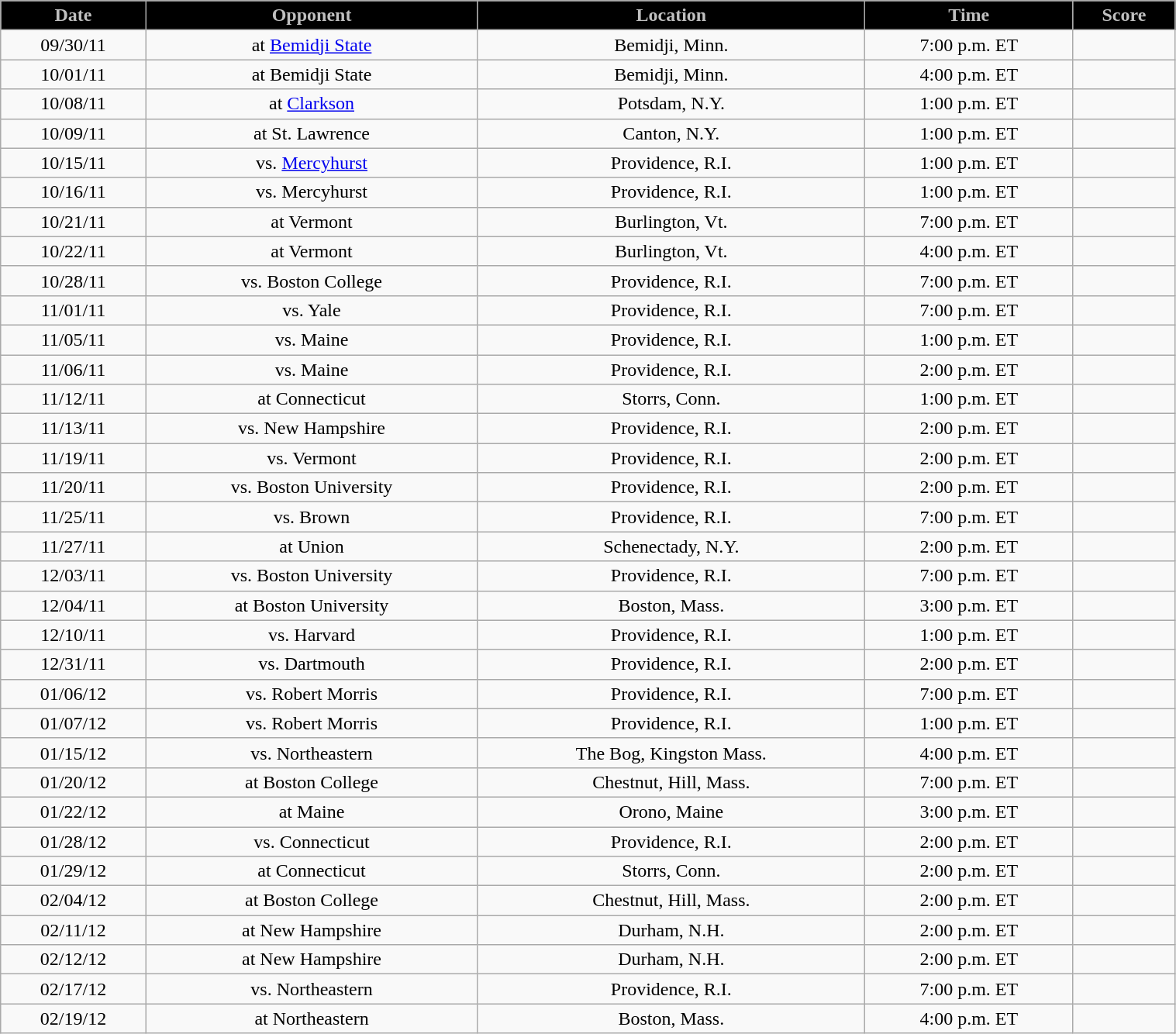<table class="wikitable" width="80%">
<tr align="center"  style=" background:black; color:silver;">
<td><strong>Date</strong></td>
<td><strong>Opponent</strong></td>
<td><strong>Location</strong></td>
<td><strong>Time</strong></td>
<td><strong>Score</strong></td>
</tr>
<tr align="center" bgcolor="">
<td>09/30/11</td>
<td>at <a href='#'>Bemidji State</a></td>
<td>Bemidji, Minn.</td>
<td>7:00 p.m. ET</td>
<td></td>
</tr>
<tr align="center" bgcolor="">
<td>10/01/11</td>
<td>at Bemidji State</td>
<td>Bemidji, Minn.</td>
<td>4:00 p.m. ET</td>
<td></td>
</tr>
<tr align="center" bgcolor="">
<td>10/08/11</td>
<td>at <a href='#'>Clarkson</a></td>
<td>Potsdam, N.Y.</td>
<td>1:00 p.m. ET</td>
<td></td>
</tr>
<tr align="center" bgcolor="">
<td>10/09/11</td>
<td>at St. Lawrence</td>
<td>Canton, N.Y.</td>
<td>1:00 p.m. ET</td>
<td></td>
</tr>
<tr align="center" bgcolor="">
<td>10/15/11</td>
<td>vs. <a href='#'>Mercyhurst</a></td>
<td>Providence, R.I.</td>
<td>1:00 p.m. ET</td>
<td></td>
</tr>
<tr align="center" bgcolor="">
<td>10/16/11</td>
<td>vs. Mercyhurst</td>
<td>Providence, R.I.</td>
<td>1:00 p.m. ET</td>
<td></td>
</tr>
<tr align="center" bgcolor="">
<td>10/21/11</td>
<td>at Vermont</td>
<td>Burlington, Vt.</td>
<td>7:00 p.m. ET</td>
<td></td>
</tr>
<tr align="center" bgcolor="">
<td>10/22/11</td>
<td>at Vermont</td>
<td>Burlington, Vt.</td>
<td>4:00 p.m. ET</td>
<td></td>
</tr>
<tr align="center" bgcolor="">
<td>10/28/11</td>
<td>vs. Boston College</td>
<td>Providence, R.I.</td>
<td>7:00 p.m. ET</td>
<td></td>
</tr>
<tr align="center" bgcolor="">
<td>11/01/11</td>
<td>vs. Yale</td>
<td>Providence, R.I.</td>
<td>7:00 p.m. ET</td>
<td></td>
</tr>
<tr align="center" bgcolor="">
<td>11/05/11</td>
<td>vs. Maine</td>
<td>Providence, R.I.</td>
<td>1:00 p.m. ET</td>
<td></td>
</tr>
<tr align="center" bgcolor="">
<td>11/06/11</td>
<td>vs. Maine</td>
<td>Providence, R.I.</td>
<td>2:00 p.m. ET</td>
<td></td>
</tr>
<tr align="center" bgcolor="">
<td>11/12/11</td>
<td>at Connecticut</td>
<td>Storrs, Conn.</td>
<td>1:00 p.m. ET</td>
<td></td>
</tr>
<tr align="center" bgcolor="">
<td>11/13/11</td>
<td>vs. New Hampshire</td>
<td>Providence, R.I.</td>
<td>2:00 p.m. ET</td>
<td></td>
</tr>
<tr align="center" bgcolor="">
<td>11/19/11</td>
<td>vs. Vermont</td>
<td>Providence, R.I.</td>
<td>2:00 p.m. ET</td>
<td></td>
</tr>
<tr align="center" bgcolor="">
<td>11/20/11</td>
<td>vs. Boston University</td>
<td>Providence, R.I.</td>
<td>2:00 p.m. ET</td>
<td></td>
</tr>
<tr align="center" bgcolor="">
<td>11/25/11</td>
<td>vs. Brown</td>
<td>Providence, R.I.</td>
<td>7:00 p.m. ET</td>
<td></td>
</tr>
<tr align="center" bgcolor="">
<td>11/27/11</td>
<td>at Union</td>
<td>Schenectady, N.Y.</td>
<td>2:00 p.m. ET</td>
<td></td>
</tr>
<tr align="center" bgcolor="">
<td>12/03/11</td>
<td>vs. Boston University</td>
<td>Providence, R.I.</td>
<td>7:00 p.m. ET</td>
<td></td>
</tr>
<tr align="center" bgcolor="">
<td>12/04/11</td>
<td>at Boston University</td>
<td>Boston, Mass.</td>
<td>3:00 p.m. ET</td>
<td></td>
</tr>
<tr align="center" bgcolor="">
<td>12/10/11</td>
<td>vs. Harvard</td>
<td>Providence, R.I.</td>
<td>1:00 p.m. ET</td>
<td></td>
</tr>
<tr align="center" bgcolor="">
<td>12/31/11</td>
<td>vs. Dartmouth</td>
<td>Providence, R.I.</td>
<td>2:00 p.m. ET</td>
<td></td>
</tr>
<tr align="center" bgcolor="">
<td>01/06/12</td>
<td>vs. Robert Morris</td>
<td>Providence, R.I.</td>
<td>7:00 p.m. ET</td>
<td></td>
</tr>
<tr align="center" bgcolor="">
<td>01/07/12</td>
<td>vs. Robert Morris</td>
<td>Providence, R.I.</td>
<td>1:00 p.m. ET</td>
<td></td>
</tr>
<tr align="center" bgcolor="">
<td>01/15/12</td>
<td>vs. Northeastern</td>
<td>The Bog, Kingston Mass.</td>
<td>4:00 p.m. ET</td>
<td></td>
</tr>
<tr align="center" bgcolor="">
<td>01/20/12</td>
<td>at Boston College</td>
<td>Chestnut, Hill, Mass.</td>
<td>7:00 p.m. ET</td>
<td></td>
</tr>
<tr align="center" bgcolor="">
<td>01/22/12</td>
<td>at Maine</td>
<td>Orono, Maine</td>
<td>3:00 p.m. ET</td>
<td></td>
</tr>
<tr align="center" bgcolor="">
<td>01/28/12</td>
<td>vs. Connecticut</td>
<td>Providence, R.I.</td>
<td>2:00 p.m. ET</td>
<td></td>
</tr>
<tr align="center" bgcolor="">
<td>01/29/12</td>
<td>at Connecticut</td>
<td>Storrs, Conn.</td>
<td>2:00 p.m. ET</td>
<td></td>
</tr>
<tr align="center" bgcolor="">
<td>02/04/12</td>
<td>at Boston College</td>
<td>Chestnut, Hill, Mass.</td>
<td>2:00 p.m. ET</td>
<td></td>
</tr>
<tr align="center" bgcolor="">
<td>02/11/12</td>
<td>at New Hampshire</td>
<td>Durham, N.H.</td>
<td>2:00 p.m. ET</td>
<td></td>
</tr>
<tr align="center" bgcolor="">
<td>02/12/12</td>
<td>at New Hampshire</td>
<td>Durham, N.H.</td>
<td>2:00 p.m. ET</td>
<td></td>
</tr>
<tr align="center" bgcolor="">
<td>02/17/12</td>
<td>vs. Northeastern</td>
<td>Providence, R.I.</td>
<td>7:00 p.m. ET</td>
<td></td>
</tr>
<tr align="center" bgcolor="">
<td>02/19/12</td>
<td>at Northeastern</td>
<td>Boston, Mass.</td>
<td>4:00 p.m. ET</td>
<td></td>
</tr>
</table>
